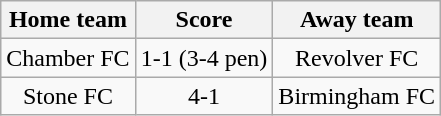<table class="wikitable" style="text-align: center">
<tr>
<th>Home team</th>
<th>Score</th>
<th>Away team</th>
</tr>
<tr>
<td>Chamber FC</td>
<td>1-1 (3-4 pen)</td>
<td>Revolver FC</td>
</tr>
<tr>
<td>Stone FC</td>
<td>4-1</td>
<td>Birmingham FC</td>
</tr>
</table>
